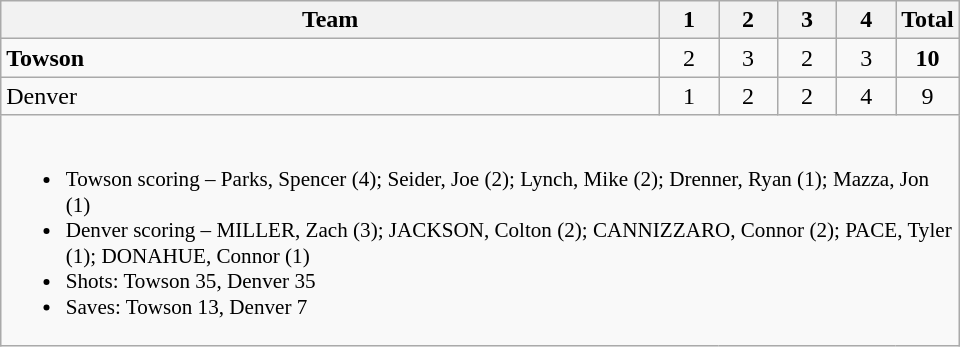<table class="wikitable" style="text-align:center; max-width:40em">
<tr>
<th>Team</th>
<th style="width:2em">1</th>
<th style="width:2em">2</th>
<th style="width:2em">3</th>
<th style="width:2em">4</th>
<th style="width:2em">Total</th>
</tr>
<tr>
<td style="text-align:left"><strong>Towson</strong></td>
<td>2</td>
<td>3</td>
<td>2</td>
<td>3</td>
<td><strong>10</strong></td>
</tr>
<tr>
<td style="text-align:left">Denver</td>
<td>1</td>
<td>2</td>
<td>2</td>
<td>4</td>
<td>9</td>
</tr>
<tr>
<td colspan=6 style="text-align:left; font-size:88%;"><br><ul><li>Towson scoring – Parks, Spencer (4); Seider, Joe (2); Lynch, Mike (2); Drenner, Ryan (1); Mazza, Jon (1)</li><li>Denver  scoring – MILLER, Zach (3); JACKSON, Colton (2); CANNIZZARO, Connor (2); PACE, Tyler (1); DONAHUE, Connor (1)</li><li>Shots: Towson 35, Denver  35</li><li>Saves: Towson 13, Denver  7</li></ul></td>
</tr>
</table>
